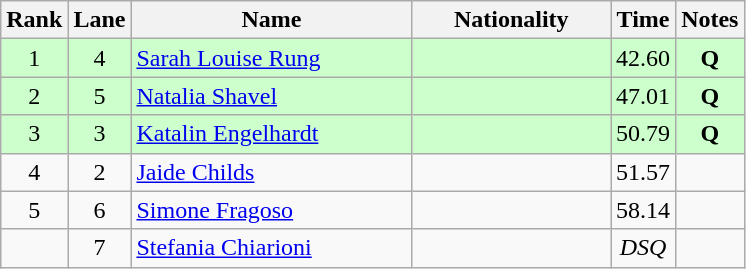<table class="wikitable sortable" style="text-align:center">
<tr>
<th>Rank</th>
<th>Lane</th>
<th style="width:180px">Name</th>
<th style="width:125px">Nationality</th>
<th>Time</th>
<th>Notes</th>
</tr>
<tr style="background:#cfc;">
<td>1</td>
<td>4</td>
<td style="text-align:left;"><a href='#'>Sarah Louise Rung</a></td>
<td style="text-align:left;"></td>
<td>42.60</td>
<td><strong>Q</strong></td>
</tr>
<tr style="background:#cfc;">
<td>2</td>
<td>5</td>
<td style="text-align:left;"><a href='#'>Natalia Shavel</a></td>
<td style="text-align:left;"></td>
<td>47.01</td>
<td><strong>Q</strong></td>
</tr>
<tr style="background:#cfc;">
<td>3</td>
<td>3</td>
<td style="text-align:left;"><a href='#'>Katalin Engelhardt</a></td>
<td style="text-align:left;"></td>
<td>50.79</td>
<td><strong>Q</strong></td>
</tr>
<tr>
<td>4</td>
<td>2</td>
<td style="text-align:left;"><a href='#'>Jaide Childs</a></td>
<td style="text-align:left;"></td>
<td>51.57</td>
<td></td>
</tr>
<tr>
<td>5</td>
<td>6</td>
<td style="text-align:left;"><a href='#'>Simone Fragoso</a></td>
<td style="text-align:left;"></td>
<td>58.14</td>
<td></td>
</tr>
<tr>
<td></td>
<td>7</td>
<td style="text-align:left;"><a href='#'>Stefania Chiarioni</a></td>
<td style="text-align:left;"></td>
<td><em>DSQ</em></td>
<td></td>
</tr>
</table>
